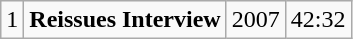<table class="wikitable">
<tr>
<td>1</td>
<td><strong>Reissues Interview</strong></td>
<td>2007</td>
<td>42:32</td>
</tr>
</table>
